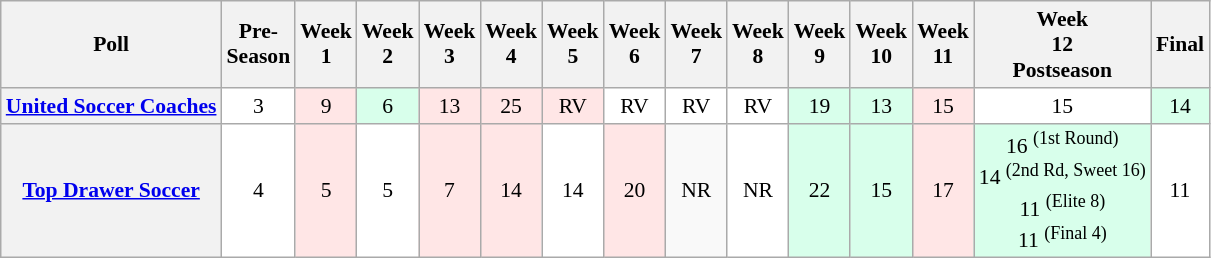<table class="wikitable" style="white-space:nowrap;font-size:90%">
<tr>
<th>Poll</th>
<th>Pre-<br>Season</th>
<th>Week<br>1</th>
<th>Week<br>2</th>
<th>Week<br>3</th>
<th>Week<br>4</th>
<th>Week<br>5</th>
<th>Week<br>6</th>
<th>Week<br>7</th>
<th>Week<br>8</th>
<th>Week<br>9</th>
<th>Week<br>10</th>
<th>Week<br>11</th>
<th>Week<br>12<br>Postseason</th>
<th>Final</th>
</tr>
<tr style="text-align:center;">
<th><a href='#'>United Soccer Coaches</a></th>
<td style="background:#FFF;">3</td>
<td style="background:#FFE6E6;">9</td>
<td style="background:#D8FFEB;">6</td>
<td style="background:#FFE6E6;">13</td>
<td style="background:#FFE6E6;">25</td>
<td style="background:#FFE6E6;">RV</td>
<td style="background:#FFF;">RV</td>
<td style="background:#FFF;">RV</td>
<td style="background:#FFF;">RV</td>
<td style="background:#D8FFEB;">19</td>
<td style="background:#D8FFEB;">13</td>
<td style="background:#FFE6E6;">15</td>
<td style="background:#FFF;">15</td>
<td style="background:#D8FFEB;">14</td>
</tr>
<tr style="text-align:center;">
<th><a href='#'>Top Drawer Soccer</a></th>
<td style="background:#FFF;">4</td>
<td style="background:#FFE6E6;">5</td>
<td style="background:#FFF;">5</td>
<td style="background:#FFE6E6;">7</td>
<td style="background:#FFE6E6;">14</td>
<td style="background:#FFF;">14</td>
<td style="background:#FFE6E6;">20</td>
<td style="background:##FFE6E6;">NR</td>
<td style="background:#FFF;">NR</td>
<td style="background:#D8FFEB;">22</td>
<td style="background:#D8FFEB;">15</td>
<td style="background:#FFE6E6;">17</td>
<td style="background:#D8FFEB;">16 <sup>(1st Round)</sup> <br> 14 <sup>(2nd Rd, Sweet 16)</sup> <br> 11 <sup>(Elite 8)</sup> <br> 11 <sup>(Final 4)</sup></td>
<td style="background:#FFF;">11</td>
</tr>
</table>
